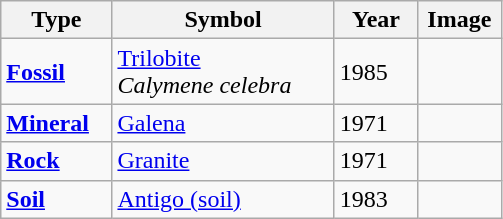<table class="wikitable">
<tr>
<th width="20%">Type</th>
<th width="40%">Symbol</th>
<th width="15%">Year</th>
<th width="15%">Image</th>
</tr>
<tr>
<td><strong><a href='#'>Fossil</a></strong></td>
<td><a href='#'>Trilobite</a><br><em>Calymene celebra</em></td>
<td>1985</td>
<td></td>
</tr>
<tr>
<td><strong><a href='#'>Mineral</a></strong></td>
<td><a href='#'>Galena</a></td>
<td>1971</td>
<td></td>
</tr>
<tr>
<td><strong><a href='#'>Rock</a></strong></td>
<td><a href='#'>Granite</a></td>
<td>1971</td>
<td></td>
</tr>
<tr>
<td><strong><a href='#'>Soil</a></strong></td>
<td><a href='#'>Antigo (soil)</a></td>
<td>1983</td>
<td></td>
</tr>
</table>
